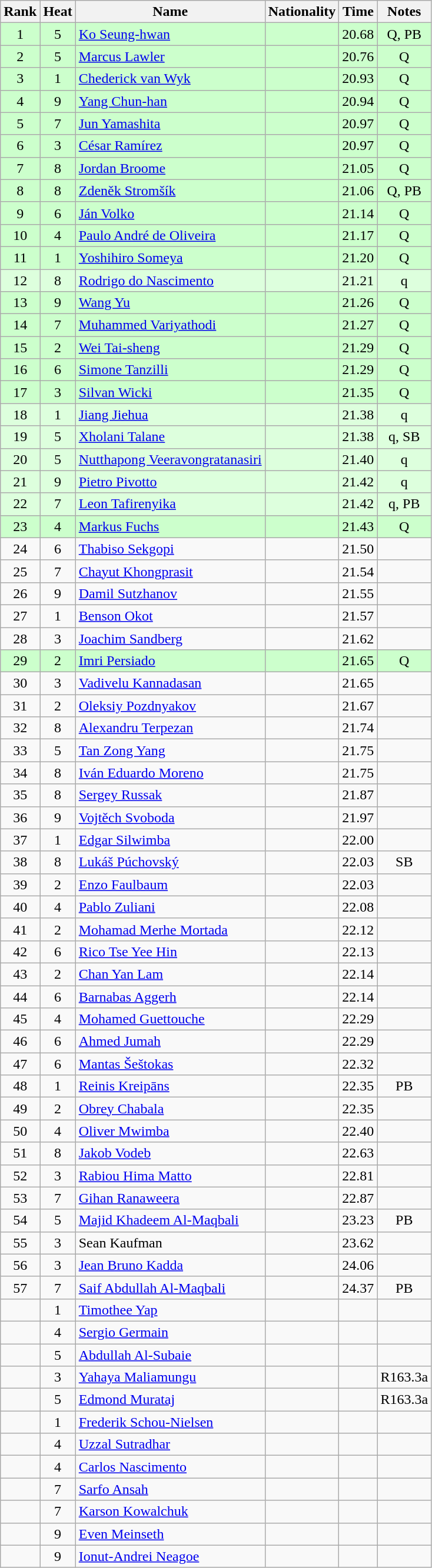<table class="wikitable sortable" style="text-align:center">
<tr>
<th>Rank</th>
<th>Heat</th>
<th>Name</th>
<th>Nationality</th>
<th>Time</th>
<th>Notes</th>
</tr>
<tr bgcolor=ccffcc>
<td>1</td>
<td>5</td>
<td align=left><a href='#'>Ko Seung-hwan</a></td>
<td align=left></td>
<td>20.68</td>
<td>Q, PB</td>
</tr>
<tr bgcolor=ccffcc>
<td>2</td>
<td>5</td>
<td align=left><a href='#'>Marcus Lawler</a></td>
<td align=left></td>
<td>20.76</td>
<td>Q</td>
</tr>
<tr bgcolor=ccffcc>
<td>3</td>
<td>1</td>
<td align=left><a href='#'>Chederick van Wyk</a></td>
<td align=left></td>
<td>20.93</td>
<td>Q</td>
</tr>
<tr bgcolor=ccffcc>
<td>4</td>
<td>9</td>
<td align=left><a href='#'>Yang Chun-han</a></td>
<td align=left></td>
<td>20.94</td>
<td>Q</td>
</tr>
<tr bgcolor=ccffcc>
<td>5</td>
<td>7</td>
<td align=left><a href='#'>Jun Yamashita</a></td>
<td align=left></td>
<td>20.97</td>
<td>Q</td>
</tr>
<tr bgcolor=ccffcc>
<td>6</td>
<td>3</td>
<td align=left><a href='#'>César Ramírez</a></td>
<td align=left></td>
<td>20.97</td>
<td>Q</td>
</tr>
<tr bgcolor=ccffcc>
<td>7</td>
<td>8</td>
<td align=left><a href='#'>Jordan Broome</a></td>
<td align=left></td>
<td>21.05</td>
<td>Q</td>
</tr>
<tr bgcolor=ccffcc>
<td>8</td>
<td>8</td>
<td align=left><a href='#'>Zdeněk Stromšík</a></td>
<td align=left></td>
<td>21.06</td>
<td>Q, PB</td>
</tr>
<tr bgcolor=ccffcc>
<td>9</td>
<td>6</td>
<td align=left><a href='#'>Ján Volko</a></td>
<td align=left></td>
<td>21.14</td>
<td>Q</td>
</tr>
<tr bgcolor=ccffcc>
<td>10</td>
<td>4</td>
<td align=left><a href='#'>Paulo André de Oliveira</a></td>
<td align=left></td>
<td>21.17</td>
<td>Q</td>
</tr>
<tr bgcolor=ccffcc>
<td>11</td>
<td>1</td>
<td align=left><a href='#'>Yoshihiro Someya</a></td>
<td align=left></td>
<td>21.20</td>
<td>Q</td>
</tr>
<tr bgcolor=ddffdd>
<td>12</td>
<td>8</td>
<td align=left><a href='#'>Rodrigo do Nascimento</a></td>
<td align=left></td>
<td>21.21</td>
<td>q</td>
</tr>
<tr bgcolor=ccffcc>
<td>13</td>
<td>9</td>
<td align=left><a href='#'>Wang Yu</a></td>
<td align=left></td>
<td>21.26</td>
<td>Q</td>
</tr>
<tr bgcolor=ccffcc>
<td>14</td>
<td>7</td>
<td align=left><a href='#'>Muhammed Variyathodi</a></td>
<td align=left></td>
<td>21.27</td>
<td>Q</td>
</tr>
<tr bgcolor=ccffcc>
<td>15</td>
<td>2</td>
<td align=left><a href='#'>Wei Tai-sheng</a></td>
<td align=left></td>
<td>21.29</td>
<td>Q</td>
</tr>
<tr bgcolor=ccffcc>
<td>16</td>
<td>6</td>
<td align=left><a href='#'>Simone Tanzilli</a></td>
<td align=left></td>
<td>21.29</td>
<td>Q</td>
</tr>
<tr bgcolor=ccffcc>
<td>17</td>
<td>3</td>
<td align=left><a href='#'>Silvan Wicki</a></td>
<td align=left></td>
<td>21.35</td>
<td>Q</td>
</tr>
<tr bgcolor=ddffdd>
<td>18</td>
<td>1</td>
<td align=left><a href='#'>Jiang Jiehua</a></td>
<td align=left></td>
<td>21.38</td>
<td>q</td>
</tr>
<tr bgcolor=ddffdd>
<td>19</td>
<td>5</td>
<td align=left><a href='#'>Xholani Talane</a></td>
<td align=left></td>
<td>21.38</td>
<td>q, SB</td>
</tr>
<tr bgcolor=ddffdd>
<td>20</td>
<td>5</td>
<td align=left><a href='#'>Nutthapong Veeravongratanasiri</a></td>
<td align=left></td>
<td>21.40</td>
<td>q</td>
</tr>
<tr bgcolor=ddffdd>
<td>21</td>
<td>9</td>
<td align=left><a href='#'>Pietro Pivotto</a></td>
<td align=left></td>
<td>21.42</td>
<td>q</td>
</tr>
<tr bgcolor=ddffdd>
<td>22</td>
<td>7</td>
<td align=left><a href='#'>Leon Tafirenyika</a></td>
<td align=left></td>
<td>21.42</td>
<td>q, PB</td>
</tr>
<tr bgcolor=ccffcc>
<td>23</td>
<td>4</td>
<td align=left><a href='#'>Markus Fuchs</a></td>
<td align=left></td>
<td>21.43</td>
<td>Q</td>
</tr>
<tr>
<td>24</td>
<td>6</td>
<td align=left><a href='#'>Thabiso Sekgopi</a></td>
<td align=left></td>
<td>21.50</td>
<td></td>
</tr>
<tr>
<td>25</td>
<td>7</td>
<td align=left><a href='#'>Chayut Khongprasit</a></td>
<td align=left></td>
<td>21.54</td>
<td></td>
</tr>
<tr>
<td>26</td>
<td>9</td>
<td align=left><a href='#'>Damil Sutzhanov</a></td>
<td align=left></td>
<td>21.55</td>
<td></td>
</tr>
<tr>
<td>27</td>
<td>1</td>
<td align=left><a href='#'>Benson Okot</a></td>
<td align=left></td>
<td>21.57</td>
<td></td>
</tr>
<tr>
<td>28</td>
<td>3</td>
<td align=left><a href='#'>Joachim Sandberg</a></td>
<td align=left></td>
<td>21.62</td>
<td></td>
</tr>
<tr bgcolor=ccffcc>
<td>29</td>
<td>2</td>
<td align=left><a href='#'>Imri Persiado</a></td>
<td align=left></td>
<td>21.65</td>
<td>Q</td>
</tr>
<tr>
<td>30</td>
<td>3</td>
<td align=left><a href='#'>Vadivelu Kannadasan</a></td>
<td align=left></td>
<td>21.65</td>
<td></td>
</tr>
<tr>
<td>31</td>
<td>2</td>
<td align=left><a href='#'>Oleksiy Pozdnyakov</a></td>
<td align=left></td>
<td>21.67</td>
<td></td>
</tr>
<tr>
<td>32</td>
<td>8</td>
<td align=left><a href='#'>Alexandru Terpezan</a></td>
<td align=left></td>
<td>21.74</td>
<td></td>
</tr>
<tr>
<td>33</td>
<td>5</td>
<td align=left><a href='#'>Tan Zong Yang</a></td>
<td align=left></td>
<td>21.75</td>
<td></td>
</tr>
<tr>
<td>34</td>
<td>8</td>
<td align=left><a href='#'>Iván Eduardo Moreno</a></td>
<td align=left></td>
<td>21.75</td>
<td></td>
</tr>
<tr>
<td>35</td>
<td>8</td>
<td align=left><a href='#'>Sergey Russak</a></td>
<td align=left></td>
<td>21.87</td>
<td></td>
</tr>
<tr>
<td>36</td>
<td>9</td>
<td align=left><a href='#'>Vojtěch Svoboda</a></td>
<td align=left></td>
<td>21.97</td>
<td></td>
</tr>
<tr>
<td>37</td>
<td>1</td>
<td align=left><a href='#'>Edgar Silwimba</a></td>
<td align=left></td>
<td>22.00</td>
<td></td>
</tr>
<tr>
<td>38</td>
<td>8</td>
<td align=left><a href='#'>Lukáš Púchovský</a></td>
<td align=left></td>
<td>22.03</td>
<td>SB</td>
</tr>
<tr>
<td>39</td>
<td>2</td>
<td align=left><a href='#'>Enzo Faulbaum</a></td>
<td align=left></td>
<td>22.03</td>
<td></td>
</tr>
<tr>
<td>40</td>
<td>4</td>
<td align=left><a href='#'>Pablo Zuliani</a></td>
<td align=left></td>
<td>22.08</td>
<td></td>
</tr>
<tr>
<td>41</td>
<td>2</td>
<td align=left><a href='#'>Mohamad Merhe Mortada</a></td>
<td align=left></td>
<td>22.12</td>
<td></td>
</tr>
<tr>
<td>42</td>
<td>6</td>
<td align=left><a href='#'>Rico Tse Yee Hin</a></td>
<td align=left></td>
<td>22.13</td>
<td></td>
</tr>
<tr>
<td>43</td>
<td>2</td>
<td align=left><a href='#'>Chan Yan Lam</a></td>
<td align=left></td>
<td>22.14</td>
<td></td>
</tr>
<tr>
<td>44</td>
<td>6</td>
<td align=left><a href='#'>Barnabas Aggerh</a></td>
<td align=left></td>
<td>22.14</td>
<td></td>
</tr>
<tr>
<td>45</td>
<td>4</td>
<td align=left><a href='#'>Mohamed Guettouche</a></td>
<td align=left></td>
<td>22.29</td>
<td></td>
</tr>
<tr>
<td>46</td>
<td>6</td>
<td align=left><a href='#'>Ahmed Jumah</a></td>
<td align=left></td>
<td>22.29</td>
<td></td>
</tr>
<tr>
<td>47</td>
<td>6</td>
<td align=left><a href='#'>Mantas Šeštokas</a></td>
<td align=left></td>
<td>22.32</td>
<td></td>
</tr>
<tr>
<td>48</td>
<td>1</td>
<td align=left><a href='#'>Reinis Kreipāns</a></td>
<td align=left></td>
<td>22.35</td>
<td>PB</td>
</tr>
<tr>
<td>49</td>
<td>2</td>
<td align=left><a href='#'>Obrey Chabala</a></td>
<td align=left></td>
<td>22.35</td>
<td></td>
</tr>
<tr>
<td>50</td>
<td>4</td>
<td align=left><a href='#'>Oliver Mwimba</a></td>
<td align=left></td>
<td>22.40</td>
<td></td>
</tr>
<tr>
<td>51</td>
<td>8</td>
<td align=left><a href='#'>Jakob Vodeb</a></td>
<td align=left></td>
<td>22.63</td>
<td></td>
</tr>
<tr>
<td>52</td>
<td>3</td>
<td align=left><a href='#'>Rabiou Hima Matto</a></td>
<td align=left></td>
<td>22.81</td>
<td></td>
</tr>
<tr>
<td>53</td>
<td>7</td>
<td align=left><a href='#'>Gihan Ranaweera</a></td>
<td align=left></td>
<td>22.87</td>
<td></td>
</tr>
<tr>
<td>54</td>
<td>5</td>
<td align=left><a href='#'>Majid Khadeem Al-Maqbali</a></td>
<td align=left></td>
<td>23.23</td>
<td>PB</td>
</tr>
<tr>
<td>55</td>
<td>3</td>
<td align=left>Sean Kaufman</td>
<td align=left></td>
<td>23.62</td>
<td></td>
</tr>
<tr>
<td>56</td>
<td>3</td>
<td align=left><a href='#'>Jean Bruno Kadda</a></td>
<td align=left></td>
<td>24.06</td>
<td></td>
</tr>
<tr>
<td>57</td>
<td>7</td>
<td align=left><a href='#'>Saif Abdullah Al-Maqbali</a></td>
<td align=left></td>
<td>24.37</td>
<td>PB</td>
</tr>
<tr>
<td></td>
<td>1</td>
<td align=left><a href='#'>Timothee Yap</a></td>
<td align=left></td>
<td></td>
<td></td>
</tr>
<tr>
<td></td>
<td>4</td>
<td align=left><a href='#'>Sergio Germain</a></td>
<td align=left></td>
<td></td>
<td></td>
</tr>
<tr>
<td></td>
<td>5</td>
<td align=left><a href='#'>Abdullah Al-Subaie</a></td>
<td align=left></td>
<td></td>
<td></td>
</tr>
<tr>
<td></td>
<td>3</td>
<td align=left><a href='#'>Yahaya Maliamungu</a></td>
<td align=left></td>
<td></td>
<td>R163.3a</td>
</tr>
<tr>
<td></td>
<td>5</td>
<td align=left><a href='#'>Edmond Murataj</a></td>
<td align=left></td>
<td></td>
<td>R163.3a</td>
</tr>
<tr>
<td></td>
<td>1</td>
<td align=left><a href='#'>Frederik Schou-Nielsen</a></td>
<td align=left></td>
<td></td>
<td></td>
</tr>
<tr>
<td></td>
<td>4</td>
<td align=left><a href='#'>Uzzal Sutradhar</a></td>
<td align=left></td>
<td></td>
<td></td>
</tr>
<tr>
<td></td>
<td>4</td>
<td align=left><a href='#'>Carlos Nascimento</a></td>
<td align=left></td>
<td></td>
<td></td>
</tr>
<tr>
<td></td>
<td>7</td>
<td align=left><a href='#'>Sarfo Ansah</a></td>
<td align=left></td>
<td></td>
<td></td>
</tr>
<tr>
<td></td>
<td>7</td>
<td align=left><a href='#'>Karson Kowalchuk</a></td>
<td align=left></td>
<td></td>
<td></td>
</tr>
<tr>
<td></td>
<td>9</td>
<td align=left><a href='#'>Even Meinseth</a></td>
<td align=left></td>
<td></td>
<td></td>
</tr>
<tr>
<td></td>
<td>9</td>
<td align=left><a href='#'>Ionut-Andrei Neagoe</a></td>
<td align=left></td>
<td></td>
<td></td>
</tr>
</table>
